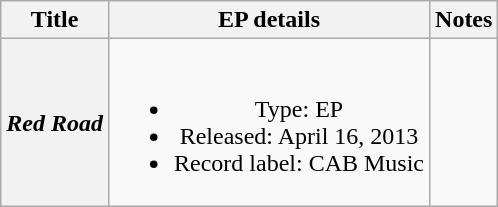<table class="wikitable plainrowheaders" style="text-align:center;">
<tr>
<th scope="col">Title</th>
<th scope="col">EP details</th>
<th scope="col">Notes</th>
</tr>
<tr>
<th scope="row"><em>Red Road</em></th>
<td><br><ul><li>Type: EP</li><li>Released: April 16, 2013</li><li>Record label: CAB Music</li></ul></td>
<td><br></td>
</tr>
</table>
